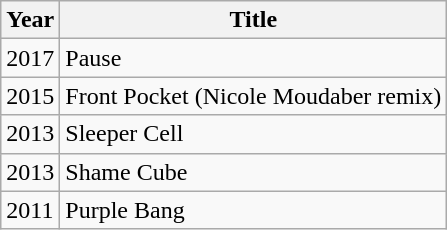<table class="wikitable sortable">
<tr>
<th>Year</th>
<th>Title</th>
</tr>
<tr>
<td>2017</td>
<td>Pause</td>
</tr>
<tr>
<td>2015</td>
<td>Front Pocket (Nicole Moudaber remix)</td>
</tr>
<tr>
<td>2013</td>
<td>Sleeper Cell</td>
</tr>
<tr>
<td>2013</td>
<td>Shame Cube</td>
</tr>
<tr>
<td>2011</td>
<td>Purple Bang</td>
</tr>
</table>
